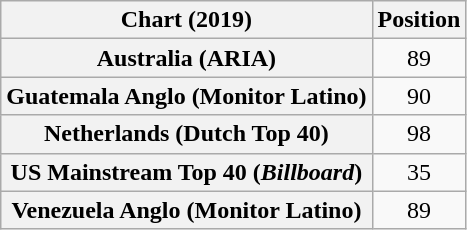<table class="wikitable sortable plainrowheaders" style="text-align:center">
<tr>
<th scope="col">Chart (2019)</th>
<th scope="col">Position</th>
</tr>
<tr>
<th scope="row">Australia (ARIA)</th>
<td>89</td>
</tr>
<tr>
<th scope="row">Guatemala Anglo (Monitor Latino)</th>
<td>90</td>
</tr>
<tr>
<th scope="row">Netherlands (Dutch Top 40)</th>
<td>98</td>
</tr>
<tr>
<th scope="row">US Mainstream Top 40 (<em>Billboard</em>)</th>
<td>35</td>
</tr>
<tr>
<th scope="row">Venezuela Anglo (Monitor Latino)</th>
<td>89</td>
</tr>
</table>
